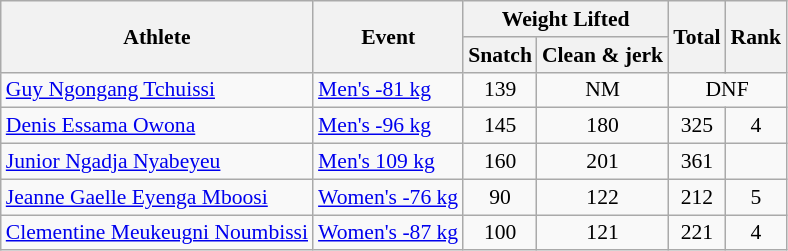<table class=wikitable style="text-align:center; font-size:90%">
<tr>
<th rowspan="2">Athlete</th>
<th rowspan="2">Event</th>
<th colspan="2">Weight Lifted</th>
<th rowspan="2">Total</th>
<th rowspan="2">Rank</th>
</tr>
<tr>
<th>Snatch</th>
<th>Clean & jerk</th>
</tr>
<tr>
<td align=left><a href='#'>Guy Ngongang Tchuissi</a></td>
<td align=left><a href='#'>Men's -81 kg</a></td>
<td>139</td>
<td>NM</td>
<td colspan=2>DNF</td>
</tr>
<tr>
<td align=left><a href='#'>Denis Essama Owona</a></td>
<td align=left><a href='#'>Men's -96 kg</a></td>
<td>145</td>
<td>180</td>
<td>325</td>
<td>4</td>
</tr>
<tr>
<td align=left><a href='#'>Junior Ngadja Nyabeyeu</a></td>
<td align=left><a href='#'>Men's 109 kg</a></td>
<td>160</td>
<td>201</td>
<td>361</td>
<td></td>
</tr>
<tr>
<td align=left><a href='#'>Jeanne Gaelle Eyenga Mboosi</a></td>
<td align=left><a href='#'>Women's -76 kg</a></td>
<td>90</td>
<td>122</td>
<td>212</td>
<td>5</td>
</tr>
<tr>
<td align=left><a href='#'>Clementine Meukeugni Noumbissi</a></td>
<td align=left><a href='#'>Women's -87 kg</a></td>
<td>100</td>
<td>121</td>
<td>221</td>
<td>4</td>
</tr>
</table>
